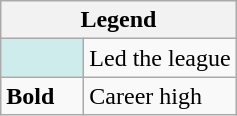<table class="wikitable mw-collapsible mw-collapsed">
<tr>
<th colspan="2">Legend</th>
</tr>
<tr>
<td style="background:#cfecec; width:3em;"></td>
<td>Led the league</td>
</tr>
<tr>
<td><strong>Bold</strong></td>
<td>Career high</td>
</tr>
</table>
